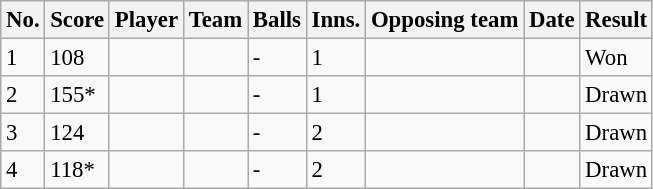<table class="wikitable sortable" style="font-size:95%">
<tr>
<th>No.</th>
<th>Score</th>
<th>Player</th>
<th>Team</th>
<th>Balls</th>
<th>Inns.</th>
<th>Opposing team</th>
<th>Date</th>
<th>Result</th>
</tr>
<tr>
<td>1</td>
<td> 108</td>
<td></td>
<td></td>
<td>-</td>
<td>1</td>
<td></td>
<td></td>
<td>Won</td>
</tr>
<tr>
<td>2</td>
<td> 155*</td>
<td></td>
<td></td>
<td>-</td>
<td>1</td>
<td></td>
<td></td>
<td>Drawn</td>
</tr>
<tr>
<td>3</td>
<td> 124</td>
<td></td>
<td></td>
<td>-</td>
<td>2</td>
<td></td>
<td></td>
<td>Drawn</td>
</tr>
<tr>
<td>4</td>
<td> 118*</td>
<td></td>
<td></td>
<td>-</td>
<td>2</td>
<td></td>
<td></td>
<td>Drawn</td>
</tr>
</table>
